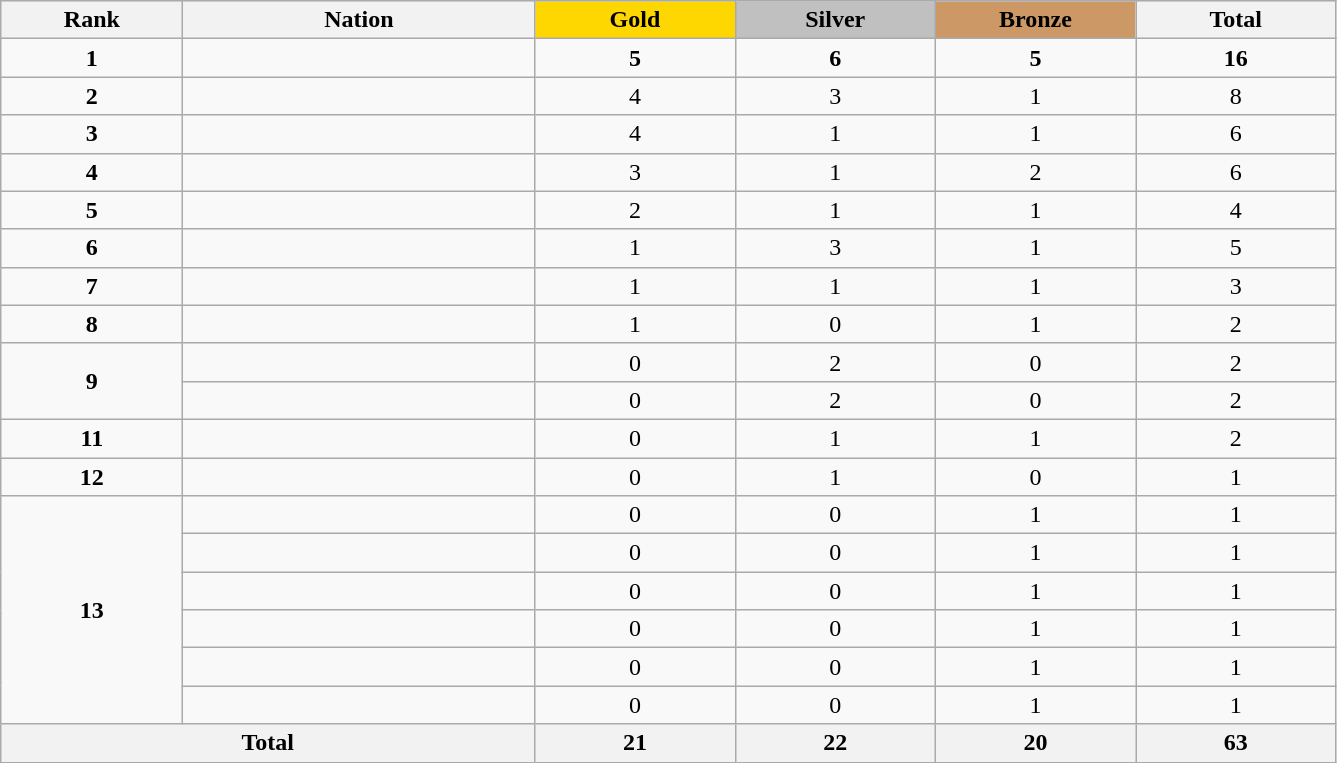<table class="wikitable collapsible autocollapse plainrowheaders" width=70.5% style="text-align:center;">
<tr style="background-color:#EDEDED;">
<th width=100px class="hintergrundfarbe5">Rank</th>
<th width=200px class="hintergrundfarbe6">Nation</th>
<th style="background:    gold; width:15%">Gold</th>
<th style="background:  silver; width:15%">Silver</th>
<th style="background: #CC9966; width:15%">Bronze</th>
<th class="hintergrundfarbe6" style="width:15%">Total</th>
</tr>
<tr>
<td><strong>1</strong></td>
<td align=left></td>
<td><strong>5</strong></td>
<td><strong>6</strong></td>
<td><strong>5</strong></td>
<td><strong>16</strong></td>
</tr>
<tr>
<td><strong>2</strong></td>
<td align=left></td>
<td>4</td>
<td>3</td>
<td>1</td>
<td>8</td>
</tr>
<tr>
<td><strong>3</strong></td>
<td align=left><em></em></td>
<td>4</td>
<td>1</td>
<td>1</td>
<td>6</td>
</tr>
<tr>
<td><strong>4</strong></td>
<td align=left></td>
<td>3</td>
<td>1</td>
<td>2</td>
<td>6</td>
</tr>
<tr>
<td><strong>5</strong></td>
<td align=left></td>
<td>2</td>
<td>1</td>
<td>1</td>
<td>4</td>
</tr>
<tr>
<td><strong>6</strong></td>
<td align=left></td>
<td>1</td>
<td>3</td>
<td>1</td>
<td>5</td>
</tr>
<tr>
<td><strong>7</strong></td>
<td align=left><em></em></td>
<td>1</td>
<td>1</td>
<td>1</td>
<td>3</td>
</tr>
<tr>
<td><strong>8</strong></td>
<td align=left></td>
<td>1</td>
<td>0</td>
<td>1</td>
<td>2</td>
</tr>
<tr>
<td rowspan=2><strong>9</strong></td>
<td align=left></td>
<td>0</td>
<td>2</td>
<td>0</td>
<td>2</td>
</tr>
<tr>
<td align=left></td>
<td>0</td>
<td>2</td>
<td>0</td>
<td>2</td>
</tr>
<tr>
<td><strong>11</strong></td>
<td align=left></td>
<td>0</td>
<td>1</td>
<td>1</td>
<td>2</td>
</tr>
<tr>
<td><strong>12</strong></td>
<td align=left></td>
<td>0</td>
<td>1</td>
<td>0</td>
<td>1</td>
</tr>
<tr>
<td rowspan=6><strong>13</strong></td>
<td align=left></td>
<td>0</td>
<td>0</td>
<td>1</td>
<td>1</td>
</tr>
<tr>
<td align=left></td>
<td>0</td>
<td>0</td>
<td>1</td>
<td>1</td>
</tr>
<tr>
<td align=left></td>
<td>0</td>
<td>0</td>
<td>1</td>
<td>1</td>
</tr>
<tr>
<td align=left></td>
<td>0</td>
<td>0</td>
<td>1</td>
<td>1</td>
</tr>
<tr>
<td align=left></td>
<td>0</td>
<td>0</td>
<td>1</td>
<td>1</td>
</tr>
<tr>
<td align=left></td>
<td>0</td>
<td>0</td>
<td>1</td>
<td>1</td>
</tr>
<tr>
<th colspan=2>Total</th>
<th>21</th>
<th>22</th>
<th>20</th>
<th>63</th>
</tr>
</table>
